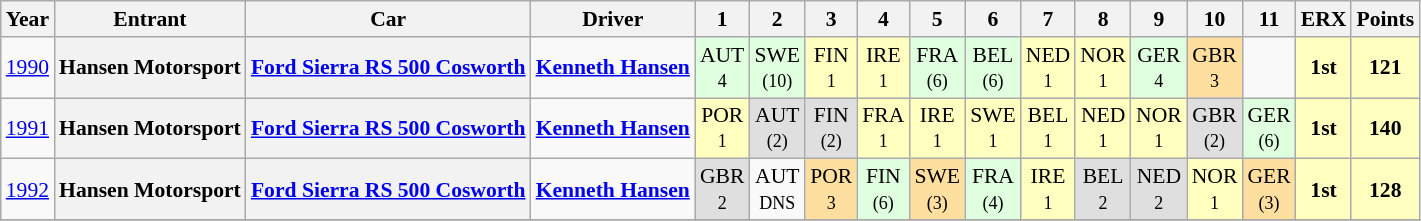<table class="wikitable" border="1" style="text-align:center; font-size:90%;">
<tr valign="top">
<th>Year</th>
<th>Entrant</th>
<th>Car</th>
<th>Driver</th>
<th>1</th>
<th>2</th>
<th>3</th>
<th>4</th>
<th>5</th>
<th>6</th>
<th>7</th>
<th>8</th>
<th>9</th>
<th>10</th>
<th>11</th>
<th>ERX</th>
<th>Points</th>
</tr>
<tr>
<td><a href='#'>1990</a></td>
<th>Hansen Motorsport</th>
<th><a href='#'>Ford Sierra RS 500 Cosworth</a></th>
<td align="left"> <strong><a href='#'>Kenneth Hansen</a></strong></td>
<td style="background:#DFFFDF;">AUT<br><small>4</small></td>
<td style="background:#DFFFDF;">SWE<br><small>(10)</small></td>
<td style="background:#FFFFBF;">FIN<br><small>1</small></td>
<td style="background:#FFFFBF;">IRE<br><small>1</small></td>
<td style="background:#DFFFDF;">FRA<br><small>(6)</small></td>
<td style="background:#DFFFDF;">BEL<br><small>(6)</small></td>
<td style="background:#FFFFBF;">NED<br><small>1</small></td>
<td style="background:#FFFFBF;">NOR<br><small>1</small></td>
<td style="background:#DFFFDF;">GER<br><small>4</small></td>
<td style="background:#FFDF9F;">GBR<br><small>3</small></td>
<td></td>
<td style="background:#FFFFBF;"><strong>1st</strong></td>
<td style="background:#FFFFBF;"><strong>121</strong></td>
</tr>
<tr>
<td><a href='#'>1991</a></td>
<th>Hansen Motorsport</th>
<th><a href='#'>Ford Sierra RS 500 Cosworth</a></th>
<td align="left"> <strong><a href='#'>Kenneth Hansen</a></strong></td>
<td style="background:#FFFFBF;">POR<br><small>1</small></td>
<td style="background:#DFDFDF;">AUT<br><small>(2)</small></td>
<td style="background:#DFDFDF;">FIN<br><small>(2)</small></td>
<td style="background:#FFFFBF;">FRA<br><small>1</small></td>
<td style="background:#FFFFBF;">IRE<br><small>1</small></td>
<td style="background:#FFFFBF;">SWE<br><small>1</small></td>
<td style="background:#FFFFBF;">BEL<br><small>1</small></td>
<td style="background:#FFFFBF;">NED<br><small>1</small></td>
<td style="background:#FFFFBF;">NOR<br><small>1</small></td>
<td style="background:#DFDFDF;">GBR<br><small>(2)</small></td>
<td style="background:#DFFFDF;">GER<br><small>(6)</small></td>
<td style="background:#FFFFBF;"><strong>1st</strong></td>
<td style="background:#FFFFBF;"><strong>140</strong></td>
</tr>
<tr>
<td><a href='#'>1992</a></td>
<th>Hansen Motorsport</th>
<th><a href='#'>Ford Sierra RS 500 Cosworth</a></th>
<td align="left"> <strong><a href='#'>Kenneth Hansen</a></strong></td>
<td style="background:#DFDFDF;">GBR<br><small>2</small></td>
<td>AUT<br><small>DNS</small></td>
<td style="background:#FFDF9F;">POR<br><small>3</small></td>
<td style="background:#DFFFDF;">FIN<br><small>(6)</small></td>
<td style="background:#FFDF9F;">SWE<br><small>(3)</small></td>
<td style="background:#DFFFDF;">FRA<br><small>(4)</small></td>
<td style="background:#FFFFBF;">IRE<br><small>1</small></td>
<td style="background:#DFDFDF;">BEL<br><small>2</small></td>
<td style="background:#DFDFDF;">NED<br><small>2</small></td>
<td style="background:#FFFFBF;">NOR<br><small>1</small></td>
<td style="background:#FFDF9F;">GER<br><small>(3)</small></td>
<td style="background:#FFFFBF;"><strong>1st</strong></td>
<td style="background:#FFFFBF;"><strong>128</strong></td>
</tr>
<tr>
</tr>
</table>
